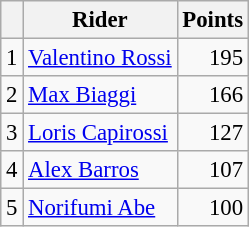<table class="wikitable" style="font-size: 95%;">
<tr>
<th></th>
<th>Rider</th>
<th>Points</th>
</tr>
<tr>
<td align=center>1</td>
<td> <a href='#'>Valentino Rossi</a></td>
<td align=right>195</td>
</tr>
<tr>
<td align=center>2</td>
<td> <a href='#'>Max Biaggi</a></td>
<td align=right>166</td>
</tr>
<tr>
<td align=center>3</td>
<td> <a href='#'>Loris Capirossi</a></td>
<td align=right>127</td>
</tr>
<tr>
<td align=center>4</td>
<td> <a href='#'>Alex Barros</a></td>
<td align=right>107</td>
</tr>
<tr>
<td align=center>5</td>
<td> <a href='#'>Norifumi Abe</a></td>
<td align=right>100</td>
</tr>
</table>
